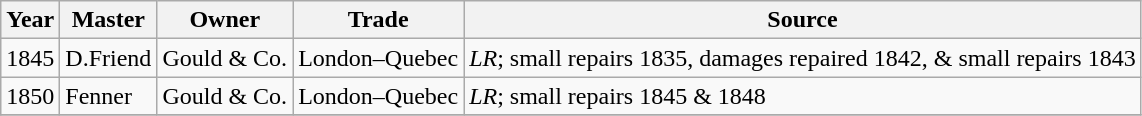<table class="sortable wikitable">
<tr>
<th>Year</th>
<th>Master</th>
<th>Owner</th>
<th>Trade</th>
<th>Source</th>
</tr>
<tr>
<td>1845</td>
<td>D.Friend</td>
<td>Gould & Co.</td>
<td>London–Quebec</td>
<td><em>LR</em>; small repairs 1835, damages repaired 1842, & small repairs 1843</td>
</tr>
<tr>
<td>1850</td>
<td>Fenner</td>
<td>Gould & Co.</td>
<td>London–Quebec</td>
<td><em>LR</em>; small repairs 1845 & 1848</td>
</tr>
<tr>
</tr>
</table>
